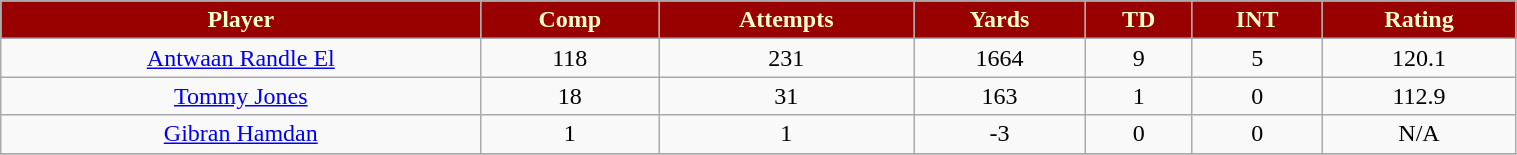<table class="wikitable" width="80%">
<tr align="center"  style="background:#990000;color:#FFFFCC;">
<td><strong>Player</strong></td>
<td><strong>Comp</strong></td>
<td><strong>Attempts</strong></td>
<td><strong>Yards</strong></td>
<td><strong>TD</strong></td>
<td><strong>INT</strong></td>
<td><strong>Rating</strong></td>
</tr>
<tr align="center" bgcolor="">
<td><a href='#'>Antwaan Randle El</a></td>
<td>118</td>
<td>231</td>
<td>1664</td>
<td>9</td>
<td>5</td>
<td>120.1</td>
</tr>
<tr align="center" bgcolor="">
<td><a href='#'>Tommy Jones</a></td>
<td>18</td>
<td>31</td>
<td>163</td>
<td>1</td>
<td>0</td>
<td>112.9</td>
</tr>
<tr align="center" bgcolor="">
<td><a href='#'>Gibran Hamdan</a></td>
<td>1</td>
<td>1</td>
<td>-3</td>
<td>0</td>
<td>0</td>
<td>N/A</td>
</tr>
<tr align="center" bgcolor="">
</tr>
</table>
